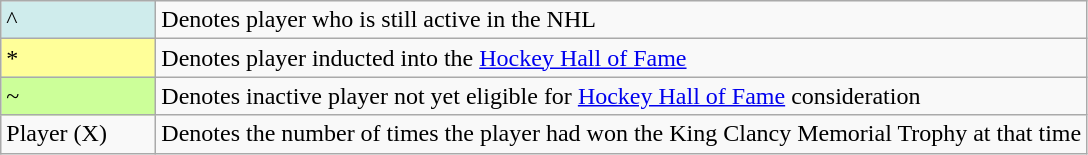<table class="wikitable">
<tr>
<td style="background-color:#CFECEC; border:1px solid #aaaaaa; width:6em">^</td>
<td>Denotes player who is still active in the NHL</td>
</tr>
<tr>
<td style="background-color:#FFFF99; border:1px solid #aaaaaa; width:6em">*</td>
<td>Denotes player inducted into the <a href='#'>Hockey Hall of Fame</a></td>
</tr>
<tr>
<td style="background-color:#CCFF99; border:1px solid #aaaaaa; width:6em">~</td>
<td>Denotes inactive player not yet eligible for <a href='#'>Hockey Hall of Fame</a> consideration</td>
</tr>
<tr>
<td>Player (X)</td>
<td>Denotes the number of times the player had won the King Clancy Memorial Trophy at that time</td>
</tr>
</table>
